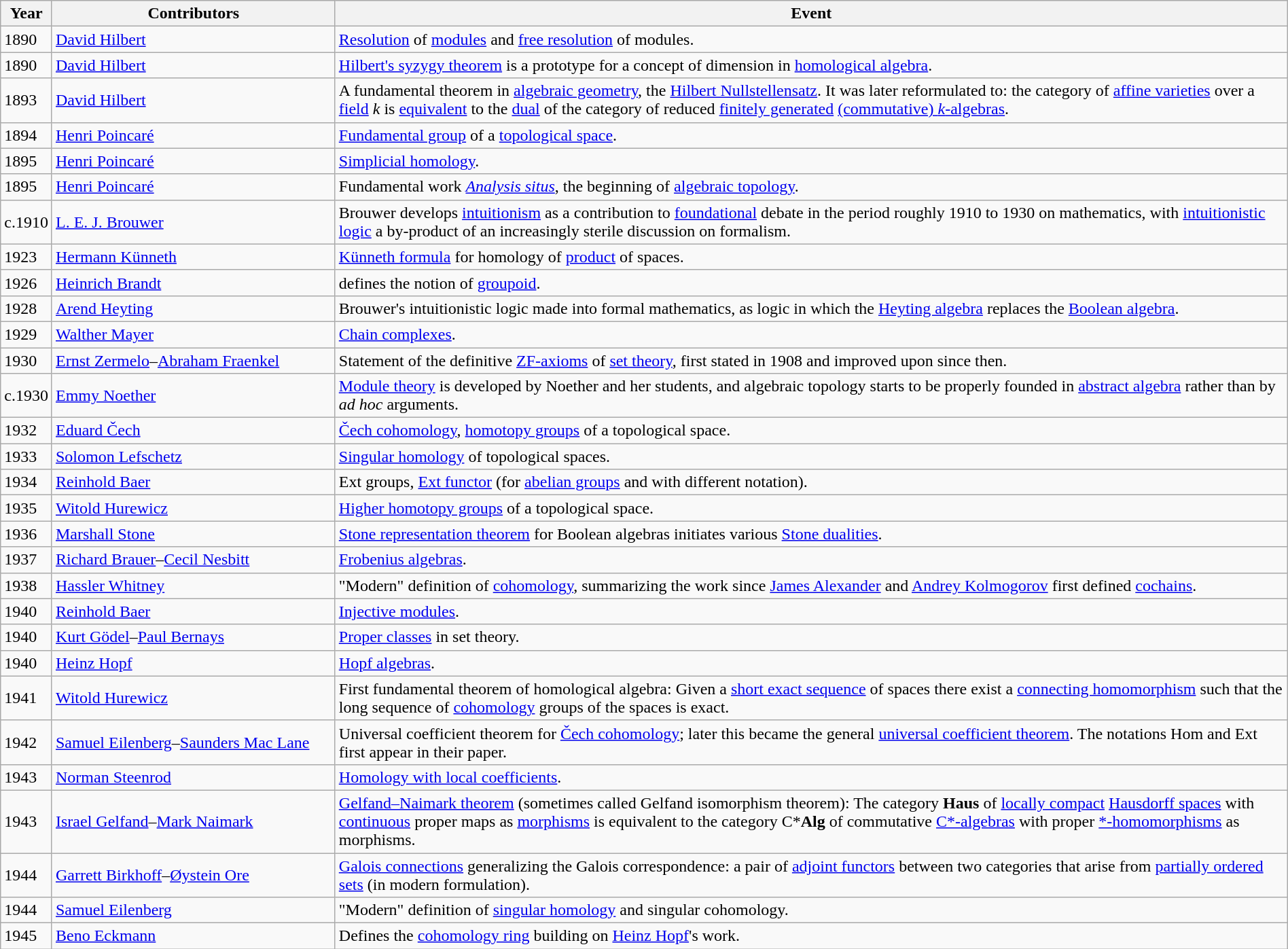<table class="wikitable sortable" width="100%">
<tr>
<th>Year</th>
<th style="width:22%">Contributors</th>
<th>Event</th>
</tr>
<tr>
<td>1890</td>
<td><a href='#'>David Hilbert</a></td>
<td><a href='#'>Resolution</a> of <a href='#'>modules</a> and <a href='#'>free resolution</a> of modules.</td>
</tr>
<tr>
<td>1890</td>
<td><a href='#'>David Hilbert</a></td>
<td><a href='#'>Hilbert's syzygy theorem</a> is a prototype for a concept of dimension in <a href='#'>homological algebra</a>.</td>
</tr>
<tr>
<td>1893</td>
<td><a href='#'>David Hilbert</a></td>
<td>A fundamental theorem in <a href='#'>algebraic geometry</a>, the <a href='#'>Hilbert Nullstellensatz</a>. It was later reformulated to: the category of <a href='#'>affine varieties</a> over a <a href='#'>field</a> <em>k</em> is <a href='#'>equivalent</a> to the <a href='#'>dual</a> of the category of reduced <a href='#'>finitely generated</a> <a href='#'>(commutative) <em>k</em>-algebras</a>.</td>
</tr>
<tr>
<td>1894</td>
<td><a href='#'>Henri Poincaré</a></td>
<td><a href='#'>Fundamental group</a> of a <a href='#'>topological space</a>.</td>
</tr>
<tr>
<td>1895</td>
<td><a href='#'>Henri Poincaré</a></td>
<td><a href='#'>Simplicial homology</a>.</td>
</tr>
<tr>
<td>1895</td>
<td><a href='#'>Henri Poincaré</a></td>
<td>Fundamental work <em><a href='#'>Analysis situs</a></em>, the beginning of <a href='#'>algebraic topology</a>.</td>
</tr>
<tr>
<td>c.1910</td>
<td><a href='#'>L. E. J. Brouwer</a></td>
<td>Brouwer develops <a href='#'>intuitionism</a> as a contribution to <a href='#'>foundational</a> debate in the period roughly 1910 to 1930 on mathematics, with <a href='#'>intuitionistic logic</a> a by-product of an increasingly sterile discussion on formalism.</td>
</tr>
<tr>
<td>1923</td>
<td><a href='#'>Hermann Künneth</a></td>
<td><a href='#'>Künneth formula</a> for homology of <a href='#'>product</a> of spaces.</td>
</tr>
<tr>
<td>1926</td>
<td><a href='#'>Heinrich Brandt</a></td>
<td>defines the notion of <a href='#'>groupoid</a>.</td>
</tr>
<tr>
<td>1928</td>
<td><a href='#'>Arend Heyting</a></td>
<td>Brouwer's intuitionistic logic made into formal mathematics, as logic in which the <a href='#'>Heyting algebra</a> replaces the <a href='#'>Boolean algebra</a>.</td>
</tr>
<tr>
<td>1929</td>
<td><a href='#'>Walther Mayer</a></td>
<td><a href='#'>Chain complexes</a>.</td>
</tr>
<tr>
<td>1930</td>
<td><a href='#'>Ernst Zermelo</a>–<a href='#'>Abraham Fraenkel</a></td>
<td>Statement of the definitive <a href='#'>ZF-axioms</a> of <a href='#'>set theory</a>, first stated in 1908 and improved upon since then.</td>
</tr>
<tr>
<td>c.1930</td>
<td><a href='#'>Emmy Noether</a></td>
<td><a href='#'>Module theory</a> is developed by Noether and her students, and algebraic topology starts to be properly founded in <a href='#'>abstract algebra</a> rather than by <em>ad hoc</em> arguments.</td>
</tr>
<tr>
<td>1932</td>
<td><a href='#'>Eduard Čech</a></td>
<td><a href='#'>Čech cohomology</a>, <a href='#'>homotopy groups</a> of a topological space.</td>
</tr>
<tr>
<td>1933</td>
<td><a href='#'>Solomon Lefschetz</a></td>
<td><a href='#'>Singular homology</a> of topological spaces.</td>
</tr>
<tr>
<td>1934</td>
<td><a href='#'>Reinhold Baer</a></td>
<td>Ext groups, <a href='#'>Ext functor</a> (for <a href='#'>abelian groups</a> and with different notation).</td>
</tr>
<tr>
<td>1935</td>
<td><a href='#'>Witold Hurewicz</a></td>
<td><a href='#'>Higher homotopy groups</a> of a topological space.</td>
</tr>
<tr>
<td>1936</td>
<td><a href='#'>Marshall Stone</a></td>
<td><a href='#'>Stone representation theorem</a> for Boolean algebras initiates various <a href='#'>Stone dualities</a>.</td>
</tr>
<tr>
<td>1937</td>
<td><a href='#'>Richard Brauer</a>–<a href='#'>Cecil Nesbitt</a></td>
<td><a href='#'>Frobenius algebras</a>.</td>
</tr>
<tr>
<td>1938</td>
<td><a href='#'>Hassler Whitney</a></td>
<td>"Modern" definition of <a href='#'>cohomology</a>, summarizing the work since <a href='#'>James Alexander</a> and <a href='#'>Andrey Kolmogorov</a> first defined <a href='#'>cochains</a>.</td>
</tr>
<tr>
<td>1940</td>
<td><a href='#'>Reinhold Baer</a></td>
<td><a href='#'>Injective modules</a>.</td>
</tr>
<tr>
<td>1940</td>
<td><a href='#'>Kurt Gödel</a>–<a href='#'>Paul Bernays</a></td>
<td><a href='#'>Proper classes</a> in set theory.</td>
</tr>
<tr>
<td>1940</td>
<td><a href='#'>Heinz Hopf</a></td>
<td><a href='#'>Hopf algebras</a>.</td>
</tr>
<tr>
<td>1941</td>
<td><a href='#'>Witold Hurewicz</a></td>
<td>First fundamental theorem of homological algebra: Given a <a href='#'>short exact sequence</a> of spaces there exist a <a href='#'>connecting homomorphism</a> such that the long sequence of <a href='#'>cohomology</a> groups of the spaces is exact.</td>
</tr>
<tr>
<td>1942</td>
<td><a href='#'>Samuel Eilenberg</a>–<a href='#'>Saunders Mac Lane</a></td>
<td>Universal coefficient theorem for <a href='#'>Čech cohomology</a>; later this became the general <a href='#'>universal coefficient theorem</a>. The notations Hom and Ext first appear in their paper.</td>
</tr>
<tr>
<td>1943</td>
<td><a href='#'>Norman Steenrod</a></td>
<td><a href='#'>Homology with local coefficients</a>.</td>
</tr>
<tr>
<td>1943</td>
<td><a href='#'>Israel Gelfand</a>–<a href='#'>Mark Naimark</a></td>
<td><a href='#'>Gelfand–Naimark theorem</a> (sometimes called Gelfand isomorphism theorem): The category <strong>Haus</strong> of <a href='#'>locally compact</a> <a href='#'>Hausdorff spaces</a> with <a href='#'>continuous</a> proper maps as <a href='#'>morphisms</a> is equivalent to the category C*<strong>Alg</strong> of commutative <a href='#'>C*-algebras</a> with proper <a href='#'>*-homomorphisms</a> as morphisms.</td>
</tr>
<tr>
<td>1944</td>
<td><a href='#'>Garrett Birkhoff</a>–<a href='#'>Øystein Ore</a></td>
<td><a href='#'>Galois connections</a> generalizing the Galois correspondence: a pair of <a href='#'>adjoint functors</a> between two categories that arise from <a href='#'>partially ordered sets</a> (in modern formulation).</td>
</tr>
<tr>
<td>1944</td>
<td><a href='#'>Samuel Eilenberg</a></td>
<td>"Modern" definition of <a href='#'>singular homology</a> and singular cohomology.</td>
</tr>
<tr>
<td>1945</td>
<td><a href='#'>Beno Eckmann</a></td>
<td>Defines the <a href='#'>cohomology ring</a> building on <a href='#'>Heinz Hopf</a>'s work.</td>
</tr>
</table>
